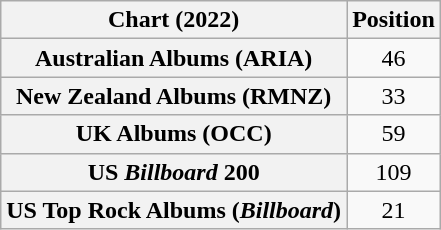<table class="wikitable sortable plainrowheaders">
<tr>
<th scope="col">Chart (2022)</th>
<th scope="col">Position</th>
</tr>
<tr>
<th scope="row">Australian Albums (ARIA)</th>
<td style="text-align:center;">46</td>
</tr>
<tr>
<th scope="row">New Zealand Albums (RMNZ)</th>
<td style="text-align:center;">33</td>
</tr>
<tr>
<th scope="row">UK Albums (OCC)</th>
<td style="text-align:center;">59</td>
</tr>
<tr>
<th scope="row">US <em>Billboard</em> 200</th>
<td style="text-align:center;">109</td>
</tr>
<tr>
<th scope="row">US Top Rock Albums (<em>Billboard</em>)</th>
<td style="text-align:center;">21</td>
</tr>
</table>
